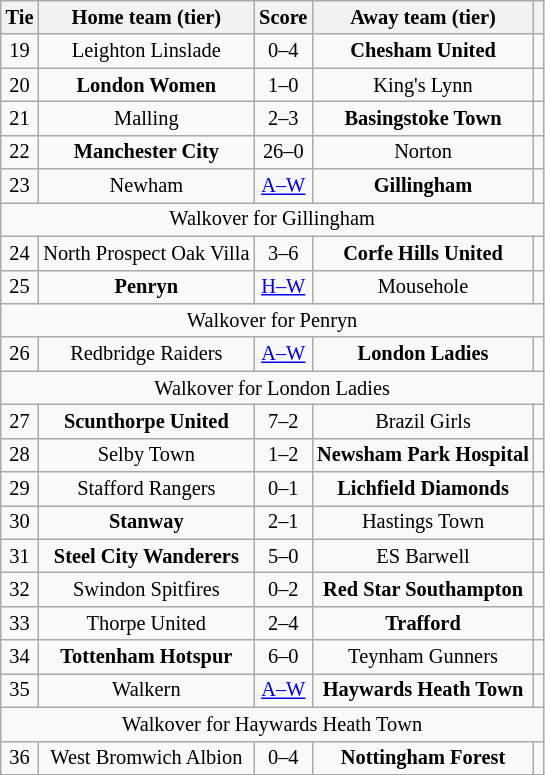<table class="wikitable" style="text-align:center; font-size:85%">
<tr>
<th>Tie</th>
<th>Home team (tier)</th>
<th>Score</th>
<th>Away team (tier)</th>
<th></th>
</tr>
<tr>
<td align="center">19</td>
<td>Leighton Linslade</td>
<td align="center">0–4</td>
<td><strong>Chesham United</strong></td>
<td></td>
</tr>
<tr>
<td align="center">20</td>
<td><strong>London Women</strong></td>
<td align="center">1–0</td>
<td>King's Lynn</td>
<td></td>
</tr>
<tr>
<td align="center">21</td>
<td>Malling</td>
<td align="center">2–3</td>
<td><strong>Basingstoke Town</strong></td>
<td></td>
</tr>
<tr>
<td align="center">22</td>
<td><strong>Manchester City</strong></td>
<td align="center">26–0</td>
<td>Norton</td>
<td></td>
</tr>
<tr>
<td align="center">23</td>
<td>Newham</td>
<td align="center"><a href='#'>A–W</a></td>
<td><strong>Gillingham</strong></td>
<td></td>
</tr>
<tr>
<td colspan="5" align="center">Walkover for Gillingham</td>
</tr>
<tr>
<td align="center">24</td>
<td>North Prospect Oak Villa</td>
<td align="center">3–6</td>
<td><strong>Corfe Hills United</strong></td>
<td></td>
</tr>
<tr>
<td align="center">25</td>
<td><strong>Penryn</strong></td>
<td align="center"><a href='#'>H–W</a></td>
<td>Mousehole</td>
<td></td>
</tr>
<tr>
<td colspan="5" align="center">Walkover for Penryn</td>
</tr>
<tr>
<td align="center">26</td>
<td>Redbridge Raiders</td>
<td align="center"><a href='#'>A–W</a></td>
<td><strong>London Ladies</strong></td>
<td></td>
</tr>
<tr>
<td colspan="5" align="center">Walkover for London Ladies</td>
</tr>
<tr>
<td align="center">27</td>
<td><strong>Scunthorpe United</strong></td>
<td align="center">7–2</td>
<td>Brazil Girls</td>
<td></td>
</tr>
<tr>
<td align="center">28</td>
<td>Selby Town</td>
<td align="center">1–2</td>
<td><strong>Newsham Park Hospital</strong></td>
<td></td>
</tr>
<tr>
<td align="center">29</td>
<td>Stafford Rangers</td>
<td align="center">0–1</td>
<td><strong>Lichfield Diamonds</strong></td>
<td></td>
</tr>
<tr>
<td align="center">30</td>
<td><strong>Stanway</strong></td>
<td align="center">2–1</td>
<td>Hastings Town</td>
<td></td>
</tr>
<tr>
<td align="center">31</td>
<td><strong>Steel City Wanderers</strong></td>
<td align="center">5–0</td>
<td>ES Barwell</td>
<td></td>
</tr>
<tr>
<td align="center">32</td>
<td>Swindon Spitfires</td>
<td align="center">0–2</td>
<td><strong>Red Star Southampton</strong></td>
<td></td>
</tr>
<tr>
<td align="center">33</td>
<td>Thorpe United</td>
<td align="center">2–4</td>
<td><strong>Trafford</strong></td>
<td></td>
</tr>
<tr>
<td align="center">34</td>
<td><strong>Tottenham Hotspur</strong></td>
<td align="center">6–0</td>
<td>Teynham Gunners</td>
<td></td>
</tr>
<tr>
<td align="center">35</td>
<td>Walkern</td>
<td align="center"><a href='#'>A–W</a></td>
<td><strong>Haywards Heath Town</strong></td>
<td></td>
</tr>
<tr>
<td colspan="5" align="center">Walkover for Haywards Heath Town</td>
</tr>
<tr>
<td align="center">36</td>
<td>West Bromwich Albion</td>
<td align="center">0–4</td>
<td><strong>Nottingham Forest</strong></td>
<td></td>
</tr>
</table>
